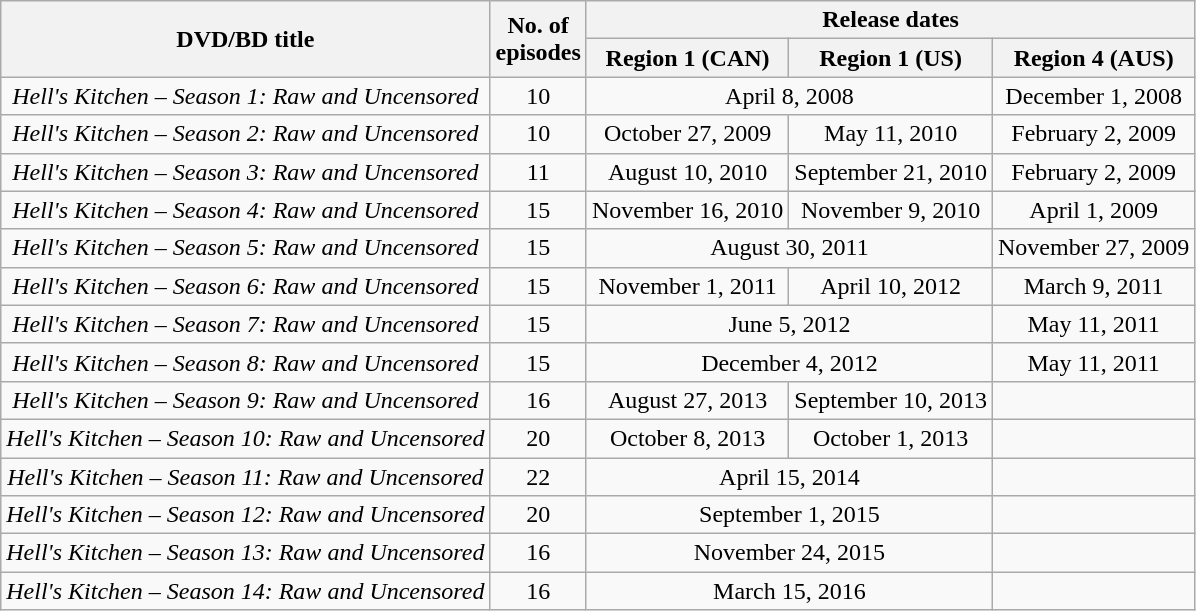<table class="wikitable plainrowheaders" style="text-align:center;">
<tr>
<th scope="col" rowspan="2">DVD/BD title</th>
<th scope="col" rowspan="2">No. of<br>episodes</th>
<th scope="col" colspan="3">Release dates</th>
</tr>
<tr>
<th scope="col">Region 1 (CAN)</th>
<th scope="col">Region 1 (US)</th>
<th scope="col">Region 4 (AUS)</th>
</tr>
<tr>
<td scope="row"><em>Hell's Kitchen – Season 1: Raw and Uncensored</em></td>
<td>10</td>
<td colspan="2">April 8, 2008</td>
<td>December 1, 2008</td>
</tr>
<tr>
<td scope="row"><em>Hell's Kitchen – Season 2: Raw and Uncensored</em></td>
<td>10</td>
<td>October 27, 2009</td>
<td>May 11, 2010</td>
<td>February 2, 2009</td>
</tr>
<tr>
<td scope="row"><em>Hell's Kitchen – Season 3: Raw and Uncensored</em></td>
<td>11</td>
<td>August 10, 2010</td>
<td>September 21, 2010</td>
<td>February 2, 2009</td>
</tr>
<tr>
<td scope="row"><em>Hell's Kitchen – Season 4: Raw and Uncensored</em></td>
<td>15</td>
<td>November 16, 2010</td>
<td>November 9, 2010</td>
<td>April 1, 2009</td>
</tr>
<tr>
<td scope="row"><em>Hell's Kitchen – Season 5: Raw and Uncensored</em></td>
<td>15</td>
<td colspan="2">August 30, 2011</td>
<td>November 27, 2009</td>
</tr>
<tr>
<td scope="row"><em>Hell's Kitchen – Season 6: Raw and Uncensored</em></td>
<td>15</td>
<td>November 1, 2011</td>
<td>April 10, 2012</td>
<td>March 9, 2011</td>
</tr>
<tr>
<td scope="row"><em>Hell's Kitchen – Season 7: Raw and Uncensored</em></td>
<td>15</td>
<td colspan="2">June 5, 2012</td>
<td>May 11, 2011</td>
</tr>
<tr>
<td scope="row"><em>Hell's Kitchen – Season 8: Raw and Uncensored</em></td>
<td>15</td>
<td colspan="2">December 4, 2012</td>
<td>May 11, 2011</td>
</tr>
<tr>
<td scope="row"><em>Hell's Kitchen – Season 9: Raw and Uncensored</em></td>
<td>16</td>
<td>August 27, 2013</td>
<td>September 10, 2013</td>
<td></td>
</tr>
<tr>
<td scope="row"><em>Hell's Kitchen – Season 10: Raw and Uncensored</em></td>
<td>20</td>
<td>October 8, 2013</td>
<td>October 1, 2013</td>
<td></td>
</tr>
<tr>
<td scope="row"><em>Hell's Kitchen – Season 11: Raw and Uncensored</em></td>
<td>22</td>
<td colspan="2">April 15, 2014</td>
<td></td>
</tr>
<tr>
<td scope="row"><em>Hell's Kitchen – Season 12: Raw and Uncensored</em></td>
<td>20</td>
<td colspan="2">September 1, 2015</td>
<td></td>
</tr>
<tr>
<td scope="row"><em>Hell's Kitchen – Season 13: Raw and Uncensored</em></td>
<td>16</td>
<td colspan="2">November 24, 2015</td>
<td></td>
</tr>
<tr>
<td scope="row"><em>Hell's Kitchen – Season 14: Raw and Uncensored</em></td>
<td>16</td>
<td colspan="2">March 15, 2016</td>
<td></td>
</tr>
</table>
